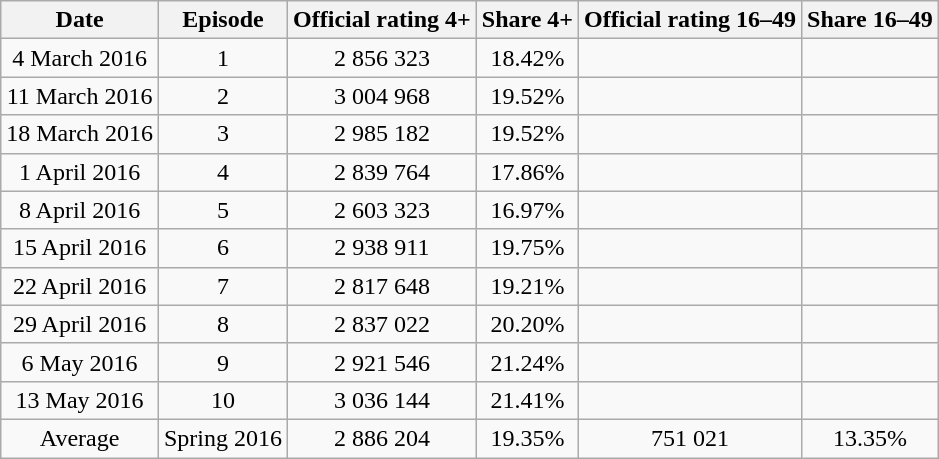<table class="wikitable" style="font-size:100%; text-align:center">
<tr>
<th>Date</th>
<th>Episode</th>
<th>Official rating 4+</th>
<th>Share 4+</th>
<th>Official rating 16–49</th>
<th>Share 16–49</th>
</tr>
<tr>
<td>4 March 2016</td>
<td>1</td>
<td>2 856 323</td>
<td>18.42%</td>
<td></td>
<td></td>
</tr>
<tr>
<td>11 March 2016</td>
<td>2</td>
<td>3 004 968</td>
<td>19.52%</td>
<td></td>
<td></td>
</tr>
<tr>
<td>18 March 2016</td>
<td>3</td>
<td>2 985 182</td>
<td>19.52%</td>
<td></td>
<td></td>
</tr>
<tr>
<td>1 April 2016</td>
<td>4</td>
<td>2 839 764</td>
<td>17.86%</td>
<td></td>
<td></td>
</tr>
<tr>
<td>8 April 2016</td>
<td>5</td>
<td>2 603 323</td>
<td>16.97%</td>
<td></td>
<td></td>
</tr>
<tr>
<td>15 April 2016</td>
<td>6</td>
<td>2 938 911</td>
<td>19.75%</td>
<td></td>
<td></td>
</tr>
<tr>
<td>22 April 2016</td>
<td>7</td>
<td>2 817 648</td>
<td>19.21%</td>
<td></td>
<td></td>
</tr>
<tr>
<td>29 April 2016</td>
<td>8</td>
<td>2 837 022</td>
<td>20.20%</td>
<td></td>
<td></td>
</tr>
<tr>
<td>6 May 2016</td>
<td>9</td>
<td>2 921 546</td>
<td>21.24%</td>
<td></td>
<td></td>
</tr>
<tr>
<td>13 May 2016</td>
<td>10</td>
<td>3 036 144</td>
<td>21.41%</td>
<td></td>
<td></td>
</tr>
<tr>
<td>Average</td>
<td>Spring 2016</td>
<td>2 886 204</td>
<td>19.35%</td>
<td>751 021</td>
<td>13.35%</td>
</tr>
</table>
